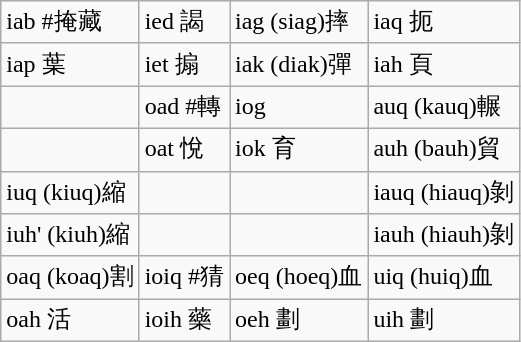<table class="wikitable">
<tr>
<td>iab #掩藏</td>
<td>ied 謁</td>
<td>iag (siag)摔</td>
<td>iaq 扼</td>
</tr>
<tr>
<td>iap 葉</td>
<td>iet 搧</td>
<td>iak (diak)彈</td>
<td>iah 頁</td>
</tr>
<tr>
<td></td>
<td>oad #轉</td>
<td>iog</td>
<td>auq (kauq)輾</td>
</tr>
<tr>
<td></td>
<td>oat 悅</td>
<td>iok 育</td>
<td>auh (bauh)貿</td>
</tr>
<tr>
<td>iuq (kiuq)縮</td>
<td></td>
<td></td>
<td>iauq (hiauq)剝</td>
</tr>
<tr>
<td>iuh' (kiuh)縮</td>
<td></td>
<td></td>
<td>iauh (hiauh)剝</td>
</tr>
<tr>
<td>oaq (koaq)割</td>
<td>ioiq #猜</td>
<td>oeq (hoeq)血</td>
<td>uiq (huiq)血</td>
</tr>
<tr>
<td>oah 活</td>
<td>ioih 藥</td>
<td>oeh 劃</td>
<td>uih 劃</td>
</tr>
</table>
